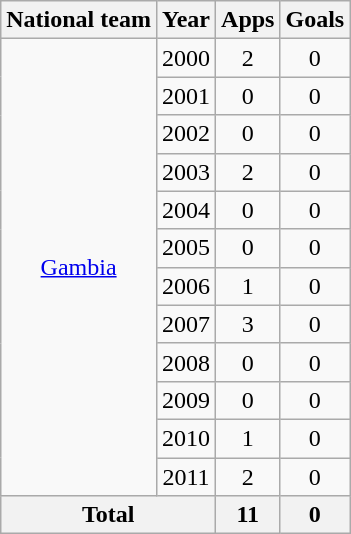<table class="wikitable" style="text-align:center">
<tr>
<th>National team</th>
<th>Year</th>
<th>Apps</th>
<th>Goals</th>
</tr>
<tr>
<td rowspan="12"><a href='#'>Gambia</a></td>
<td>2000</td>
<td>2</td>
<td>0</td>
</tr>
<tr>
<td>2001</td>
<td>0</td>
<td>0</td>
</tr>
<tr>
<td>2002</td>
<td>0</td>
<td>0</td>
</tr>
<tr>
<td>2003</td>
<td>2</td>
<td>0</td>
</tr>
<tr>
<td>2004</td>
<td>0</td>
<td>0</td>
</tr>
<tr>
<td>2005</td>
<td>0</td>
<td>0</td>
</tr>
<tr>
<td>2006</td>
<td>1</td>
<td>0</td>
</tr>
<tr>
<td>2007</td>
<td>3</td>
<td>0</td>
</tr>
<tr>
<td>2008</td>
<td>0</td>
<td>0</td>
</tr>
<tr>
<td>2009</td>
<td>0</td>
<td>0</td>
</tr>
<tr>
<td>2010</td>
<td>1</td>
<td>0</td>
</tr>
<tr>
<td>2011</td>
<td>2</td>
<td>0</td>
</tr>
<tr>
<th colspan="2">Total</th>
<th>11</th>
<th>0</th>
</tr>
</table>
